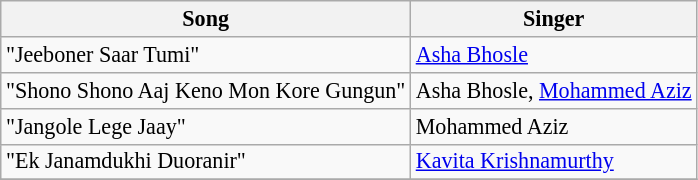<table class="wikitable" style="font-size:92%;">
<tr>
<th>Song</th>
<th>Singer</th>
</tr>
<tr>
<td>"Jeeboner Saar Tumi"</td>
<td><a href='#'>Asha Bhosle</a></td>
</tr>
<tr>
<td>"Shono Shono Aaj Keno Mon Kore Gungun"</td>
<td>Asha Bhosle, <a href='#'>Mohammed Aziz</a></td>
</tr>
<tr>
<td>"Jangole Lege Jaay"</td>
<td>Mohammed Aziz</td>
</tr>
<tr>
<td>"Ek Janamdukhi Duoranir"</td>
<td><a href='#'>Kavita Krishnamurthy</a></td>
</tr>
<tr>
</tr>
</table>
